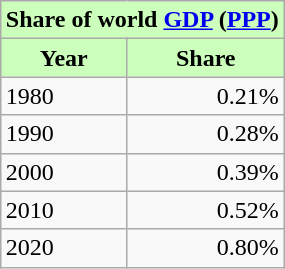<table class="wikitable" style="float: right; margin-left: 10px">
<tr>
<th style="text-align:center; background:#cfb;" colspan="2">Share of world <a href='#'>GDP</a> (<a href='#'>PPP</a>)</th>
</tr>
<tr>
<th style="background:#cfb;">Year</th>
<th style="background:#cfb;">Share</th>
</tr>
<tr>
<td>1980</td>
<td style="text-align:right;">0.21%</td>
</tr>
<tr>
<td>1990</td>
<td style="text-align:right;">0.28%</td>
</tr>
<tr>
<td>2000</td>
<td style="text-align:right;">0.39%</td>
</tr>
<tr>
<td>2010</td>
<td style="text-align:right;">0.52%</td>
</tr>
<tr>
<td>2020</td>
<td style="text-align:right;">0.80%</td>
</tr>
</table>
